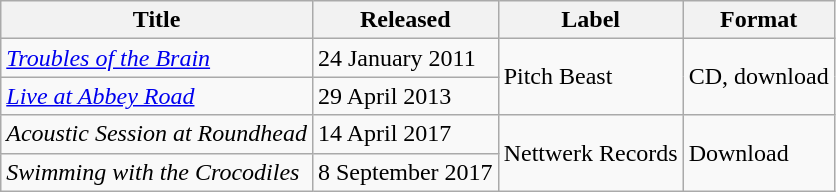<table class="wikitable">
<tr>
<th>Title</th>
<th>Released</th>
<th>Label</th>
<th>Format</th>
</tr>
<tr>
<td><em><a href='#'>Troubles of the Brain</a></em></td>
<td>24 January 2011</td>
<td rowspan="2">Pitch Beast</td>
<td rowspan="2">CD, download</td>
</tr>
<tr>
<td><em><a href='#'>Live at Abbey Road</a></em></td>
<td>29 April 2013</td>
</tr>
<tr>
<td><em>Acoustic Session at Roundhead</em></td>
<td>14 April 2017</td>
<td rowspan="2">Nettwerk Records</td>
<td rowspan="2">Download</td>
</tr>
<tr>
<td><em>Swimming with the Crocodiles</em></td>
<td>8 September 2017</td>
</tr>
</table>
